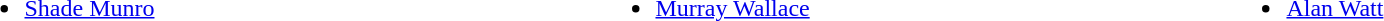<table style="width:100%;">
<tr>
<td style="vertical-align:top; width:20%;"><br><ul><li> <a href='#'>Shade Munro</a></li></ul></td>
<td style="vertical-align:top; width:20%;"><br><ul><li> <a href='#'>Murray Wallace</a></li></ul></td>
<td style="vertical-align:top; width:20%;"><br><ul><li> <a href='#'>Alan Watt</a></li></ul></td>
</tr>
</table>
